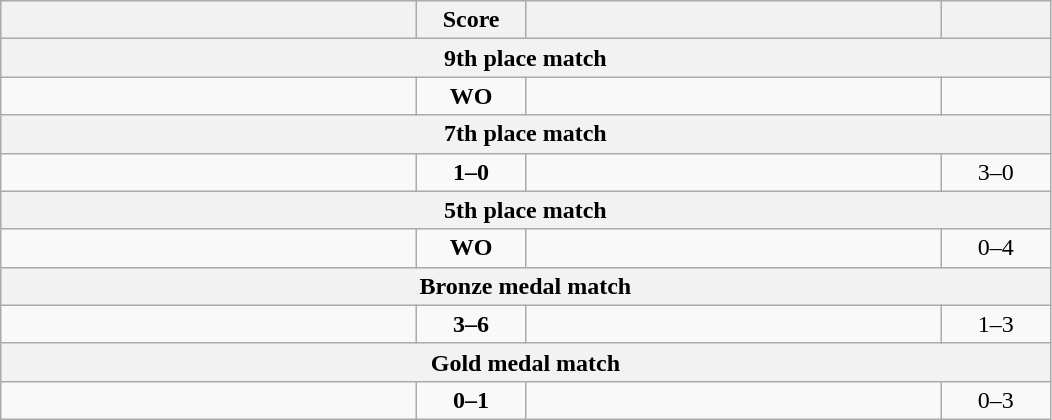<table class="wikitable" style="text-align: center; ">
<tr>
<th align="right" width="270"></th>
<th width="65">Score</th>
<th align="left" width="270"></th>
<th width="65"></th>
</tr>
<tr>
<th colspan="4">9th place match</th>
</tr>
<tr>
<td align="left"></td>
<td><strong>WO</strong></td>
<td align="left"><strong></strong></td>
<td></td>
</tr>
<tr>
<th colspan="4">7th place match</th>
</tr>
<tr>
<td align="left"><strong></strong></td>
<td><strong>1–0</strong></td>
<td align="left"></td>
<td>3–0 <strong></strong></td>
</tr>
<tr>
<th colspan="4">5th place match</th>
</tr>
<tr>
<td align="left"></td>
<td><strong>WO</strong></td>
<td align="left"><strong></strong></td>
<td>0–4 <strong></strong></td>
</tr>
<tr>
<th colspan="4">Bronze medal match</th>
</tr>
<tr>
<td align="left"></td>
<td><strong>3–6</strong></td>
<td align="left"><strong></strong></td>
<td>1–3 <strong></strong></td>
</tr>
<tr>
<th colspan="4">Gold medal match</th>
</tr>
<tr>
<td align="left"></td>
<td><strong>0–1</strong></td>
<td align="left"><strong></strong></td>
<td>0–3 <strong></strong></td>
</tr>
</table>
